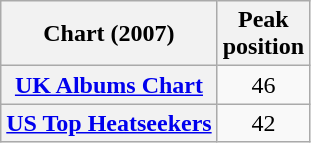<table class="wikitable sortable plainrowheaders">
<tr>
<th scope="col">Chart (2007)</th>
<th scope="col">Peak<br>position</th>
</tr>
<tr>
<th scope="row"><a href='#'>UK Albums Chart</a></th>
<td style="text-align:center;">46</td>
</tr>
<tr>
<th scope="row"><a href='#'>US Top Heatseekers</a></th>
<td style="text-align:center;">42</td>
</tr>
</table>
